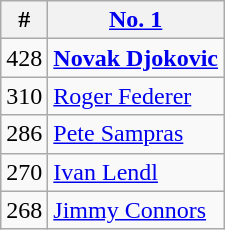<table class="wikitable" style="display:inline-table;">
<tr>
<th>#</th>
<th><a href='#'>No. 1</a></th>
</tr>
<tr>
<td>428</td>
<td> <strong><a href='#'>Novak Djokovic</a></strong></td>
</tr>
<tr>
<td>310</td>
<td> <a href='#'>Roger Federer</a></td>
</tr>
<tr>
<td>286</td>
<td> <a href='#'>Pete Sampras</a></td>
</tr>
<tr>
<td>270</td>
<td> <a href='#'>Ivan Lendl</a></td>
</tr>
<tr>
<td>268</td>
<td> <a href='#'>Jimmy Connors</a></td>
</tr>
</table>
